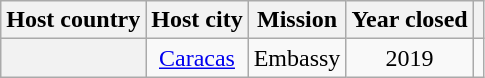<table class="wikitable plainrowheaders" style="text-align:center;">
<tr>
<th scope="col">Host country</th>
<th scope="col">Host city</th>
<th scope="col">Mission</th>
<th scope="col">Year closed</th>
<th scope="col"></th>
</tr>
<tr>
<th scope="row"></th>
<td><a href='#'>Caracas</a></td>
<td>Embassy</td>
<td>2019</td>
<td></td>
</tr>
</table>
